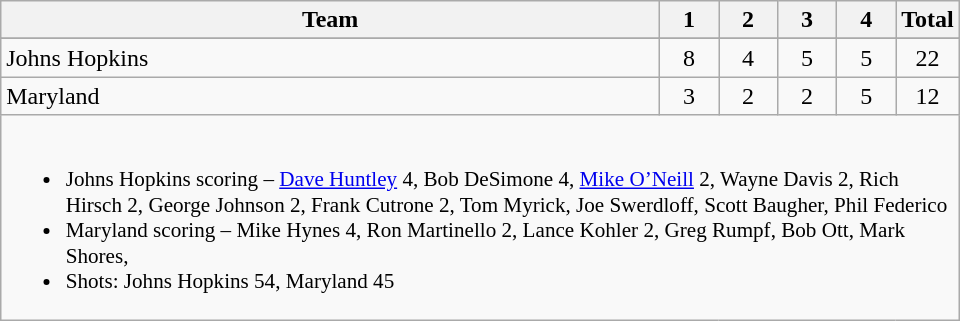<table class="wikitable" style="text-align:center; max-width:40em">
<tr>
<th>Team</th>
<th style="width:2em">1</th>
<th style="width:2em">2</th>
<th style="width:2em">3</th>
<th style="width:2em">4</th>
<th style="width:2em">Total</th>
</tr>
<tr>
</tr>
<tr>
<td style="text-align:left">Johns Hopkins</td>
<td>8</td>
<td>4</td>
<td>5</td>
<td>5</td>
<td>22</td>
</tr>
<tr>
<td style="text-align:left">Maryland</td>
<td>3</td>
<td>2</td>
<td>2</td>
<td>5</td>
<td>12</td>
</tr>
<tr>
<td colspan=6 style="text-align:left; font-size:88%;"><br><ul><li>Johns Hopkins scoring – <a href='#'>Dave Huntley</a> 4, Bob DeSimone 4, <a href='#'>Mike O’Neill</a> 2, Wayne Davis 2, Rich Hirsch 2, George Johnson 2, Frank Cutrone 2, Tom Myrick, Joe Swerdloff, Scott Baugher, Phil Federico</li><li>Maryland scoring – Mike Hynes 4, Ron Martinello 2, Lance Kohler 2, Greg Rumpf, Bob Ott, Mark Shores, </li><li>Shots: Johns Hopkins 54, Maryland 45</li></ul></td>
</tr>
</table>
